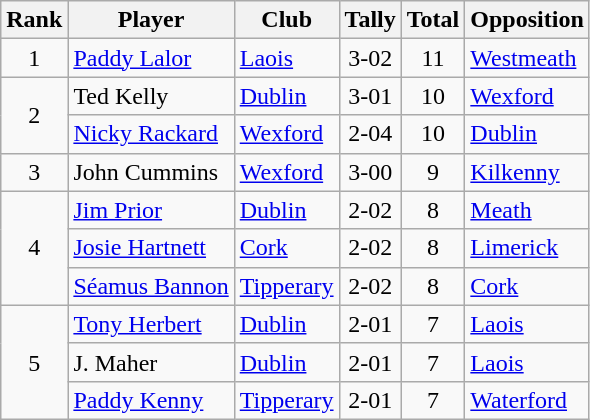<table class="wikitable">
<tr>
<th>Rank</th>
<th>Player</th>
<th>Club</th>
<th>Tally</th>
<th>Total</th>
<th>Opposition</th>
</tr>
<tr>
<td rowspan="1" style="text-align:center;">1</td>
<td><a href='#'>Paddy Lalor</a></td>
<td><a href='#'>Laois</a></td>
<td align=center>3-02</td>
<td align=center>11</td>
<td><a href='#'>Westmeath</a></td>
</tr>
<tr>
<td rowspan="2" style="text-align:center;">2</td>
<td>Ted Kelly</td>
<td><a href='#'>Dublin</a></td>
<td align=center>3-01</td>
<td align=center>10</td>
<td><a href='#'>Wexford</a></td>
</tr>
<tr>
<td><a href='#'>Nicky Rackard</a></td>
<td><a href='#'>Wexford</a></td>
<td align=center>2-04</td>
<td align=center>10</td>
<td><a href='#'>Dublin</a></td>
</tr>
<tr>
<td rowspan="1" style="text-align:center;">3</td>
<td>John Cummins</td>
<td><a href='#'>Wexford</a></td>
<td align=center>3-00</td>
<td align=center>9</td>
<td><a href='#'>Kilkenny</a></td>
</tr>
<tr>
<td rowspan="3" style="text-align:center;">4</td>
<td><a href='#'>Jim Prior</a></td>
<td><a href='#'>Dublin</a></td>
<td align=center>2-02</td>
<td align=center>8</td>
<td><a href='#'>Meath</a></td>
</tr>
<tr>
<td><a href='#'>Josie Hartnett</a></td>
<td><a href='#'>Cork</a></td>
<td align=center>2-02</td>
<td align=center>8</td>
<td><a href='#'>Limerick</a></td>
</tr>
<tr>
<td><a href='#'>Séamus Bannon</a></td>
<td><a href='#'>Tipperary</a></td>
<td align=center>2-02</td>
<td align=center>8</td>
<td><a href='#'>Cork</a></td>
</tr>
<tr>
<td rowspan="3" style="text-align:center;">5</td>
<td><a href='#'>Tony Herbert</a></td>
<td><a href='#'>Dublin</a></td>
<td align=center>2-01</td>
<td align=center>7</td>
<td><a href='#'>Laois</a></td>
</tr>
<tr>
<td>J. Maher</td>
<td><a href='#'>Dublin</a></td>
<td align=center>2-01</td>
<td align=center>7</td>
<td><a href='#'>Laois</a></td>
</tr>
<tr>
<td><a href='#'>Paddy Kenny</a></td>
<td><a href='#'>Tipperary</a></td>
<td align=center>2-01</td>
<td align=center>7</td>
<td><a href='#'>Waterford</a></td>
</tr>
</table>
